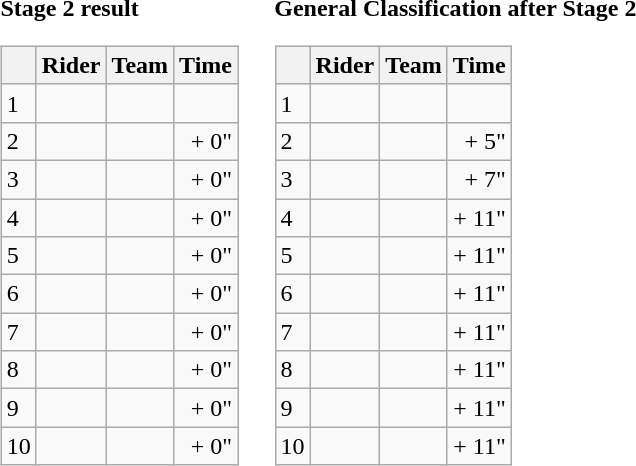<table>
<tr>
<td><strong>Stage 2 result</strong><br><table class="wikitable">
<tr>
<th></th>
<th>Rider</th>
<th>Team</th>
<th>Time</th>
</tr>
<tr>
<td>1</td>
<td></td>
<td></td>
<td align="right"></td>
</tr>
<tr>
<td>2</td>
<td></td>
<td></td>
<td align="right">+ 0"</td>
</tr>
<tr>
<td>3</td>
<td></td>
<td></td>
<td align="right">+ 0"</td>
</tr>
<tr>
<td>4</td>
<td></td>
<td></td>
<td align="right">+ 0"</td>
</tr>
<tr>
<td>5</td>
<td></td>
<td></td>
<td align="right">+ 0"</td>
</tr>
<tr>
<td>6</td>
<td></td>
<td></td>
<td align="right">+ 0"</td>
</tr>
<tr>
<td>7</td>
<td></td>
<td></td>
<td align="right">+ 0"</td>
</tr>
<tr>
<td>8</td>
<td></td>
<td></td>
<td align="right">+ 0"</td>
</tr>
<tr>
<td>9</td>
<td></td>
<td></td>
<td align="right">+ 0"</td>
</tr>
<tr>
<td>10</td>
<td></td>
<td></td>
<td align="right">+ 0"</td>
</tr>
</table>
</td>
<td></td>
<td><strong>General Classification after Stage 2</strong><br><table class="wikitable">
<tr>
<th></th>
<th>Rider</th>
<th>Team</th>
<th>Time</th>
</tr>
<tr>
<td>1</td>
<td> </td>
<td></td>
<td align="right"></td>
</tr>
<tr>
<td>2</td>
<td></td>
<td></td>
<td align="right">+ 5"</td>
</tr>
<tr>
<td>3</td>
<td></td>
<td></td>
<td align="right">+ 7"</td>
</tr>
<tr>
<td>4</td>
<td> </td>
<td></td>
<td align="right">+ 11"</td>
</tr>
<tr>
<td>5</td>
<td></td>
<td></td>
<td align="right">+ 11"</td>
</tr>
<tr>
<td>6</td>
<td></td>
<td></td>
<td align="right">+ 11"</td>
</tr>
<tr>
<td>7</td>
<td></td>
<td></td>
<td align="right">+ 11"</td>
</tr>
<tr>
<td>8</td>
<td></td>
<td></td>
<td align="right">+ 11"</td>
</tr>
<tr>
<td>9</td>
<td></td>
<td></td>
<td align="right">+ 11"</td>
</tr>
<tr>
<td>10</td>
<td></td>
<td></td>
<td align="right">+ 11"</td>
</tr>
</table>
</td>
</tr>
</table>
